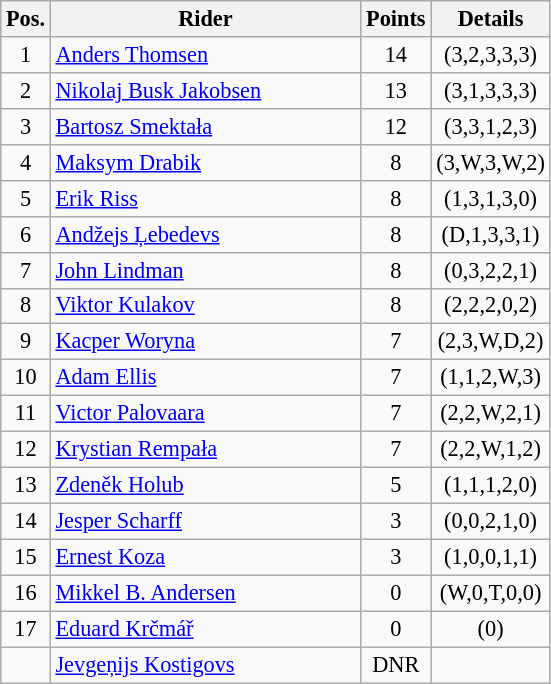<table class=wikitable style="font-size:93%;">
<tr>
<th width=25px>Pos.</th>
<th width=200px>Rider</th>
<th width=40px>Points</th>
<th width=70px>Details</th>
</tr>
<tr align=center>
<td>1</td>
<td align=left> <a href='#'>Anders Thomsen</a></td>
<td>14</td>
<td>(3,2,3,3,3)</td>
</tr>
<tr align=center>
<td>2</td>
<td align=left> <a href='#'>Nikolaj Busk Jakobsen</a></td>
<td>13</td>
<td>(3,1,3,3,3)</td>
</tr>
<tr align=center>
<td>3</td>
<td align=left> <a href='#'>Bartosz Smektała</a></td>
<td>12</td>
<td>(3,3,1,2,3)</td>
</tr>
<tr align=center>
<td>4</td>
<td align=left> <a href='#'>Maksym Drabik</a></td>
<td>8</td>
<td>(3,W,3,W,2)</td>
</tr>
<tr align=center>
<td>5</td>
<td align=left> <a href='#'>Erik Riss</a></td>
<td>8</td>
<td>(1,3,1,3,0)</td>
</tr>
<tr align=center>
<td>6</td>
<td align=left> <a href='#'>Andžejs Ļebedevs</a></td>
<td>8</td>
<td>(D,1,3,3,1)</td>
</tr>
<tr align=center>
<td>7</td>
<td align=left> <a href='#'>John Lindman</a></td>
<td>8</td>
<td>(0,3,2,2,1)</td>
</tr>
<tr align=center>
<td>8</td>
<td align=left> <a href='#'>Viktor Kulakov</a></td>
<td>8</td>
<td>(2,2,2,0,2)</td>
</tr>
<tr align=center>
<td>9</td>
<td align=left> <a href='#'>Kacper Woryna</a></td>
<td>7</td>
<td>(2,3,W,D,2)</td>
</tr>
<tr align=center>
<td>10</td>
<td align=left> <a href='#'>Adam Ellis</a></td>
<td>7</td>
<td>(1,1,2,W,3)</td>
</tr>
<tr align=center>
<td>11</td>
<td align=left> <a href='#'>Victor Palovaara</a></td>
<td>7</td>
<td>(2,2,W,2,1)</td>
</tr>
<tr align=center>
<td>12</td>
<td align=left> <a href='#'>Krystian Rempała</a></td>
<td>7</td>
<td>(2,2,W,1,2)</td>
</tr>
<tr align=center>
<td>13</td>
<td align=left> <a href='#'>Zdeněk Holub</a></td>
<td>5</td>
<td>(1,1,1,2,0)</td>
</tr>
<tr align=center>
<td>14</td>
<td align=left> <a href='#'>Jesper Scharff</a></td>
<td>3</td>
<td>(0,0,2,1,0)</td>
</tr>
<tr align=center>
<td>15</td>
<td align=left> <a href='#'>Ernest Koza</a></td>
<td>3</td>
<td>(1,0,0,1,1)</td>
</tr>
<tr align=center>
<td>16</td>
<td align=left> <a href='#'>Mikkel B. Andersen</a></td>
<td>0</td>
<td>(W,0,T,0,0)</td>
</tr>
<tr align=center>
<td>17</td>
<td align=left> <a href='#'>Eduard Krčmář</a></td>
<td>0</td>
<td>(0)</td>
</tr>
<tr align=center>
<td></td>
<td align=left> <a href='#'>Jevgeņijs Kostigovs</a></td>
<td>DNR</td>
<td></td>
</tr>
</table>
